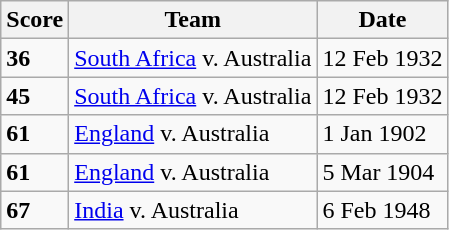<table class="wikitable">
<tr>
<th>Score</th>
<th>Team</th>
<th>Date</th>
</tr>
<tr>
<td><strong>36</strong></td>
<td> <a href='#'>South Africa</a> v. Australia</td>
<td>12 Feb 1932</td>
</tr>
<tr>
<td><strong>45</strong></td>
<td> <a href='#'>South Africa</a> v. Australia</td>
<td>12 Feb 1932</td>
</tr>
<tr>
<td><strong>61</strong></td>
<td> <a href='#'>England</a> v. Australia</td>
<td>1 Jan 1902</td>
</tr>
<tr>
<td><strong>61</strong></td>
<td> <a href='#'>England</a> v. Australia</td>
<td>5 Mar 1904</td>
</tr>
<tr>
<td><strong>67</strong></td>
<td> <a href='#'>India</a> v. Australia</td>
<td>6 Feb 1948</td>
</tr>
</table>
